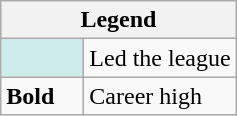<table class="wikitable mw-collapsible">
<tr>
<th colspan="2">Legend</th>
</tr>
<tr>
<td style="background:#cfecec; width:3em;"></td>
<td>Led the league</td>
</tr>
<tr>
<td><strong>Bold</strong></td>
<td>Career high</td>
</tr>
</table>
